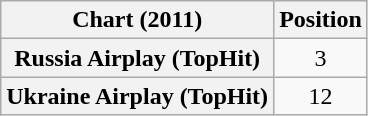<table class="wikitable sortable plainrowheaders" style="text-align:center">
<tr>
<th scope="col">Chart (2011)</th>
<th scope="col">Position</th>
</tr>
<tr>
<th scope="row">Russia Airplay (TopHit)</th>
<td>3</td>
</tr>
<tr>
<th scope="row">Ukraine Airplay (TopHit)</th>
<td>12</td>
</tr>
</table>
